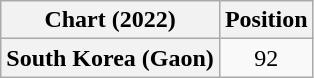<table class="wikitable plainrowheaders" style="text-align:center">
<tr>
<th scope="col">Chart (2022)</th>
<th scope="col">Position</th>
</tr>
<tr>
<th scope="row">South Korea (Gaon)</th>
<td>92</td>
</tr>
</table>
